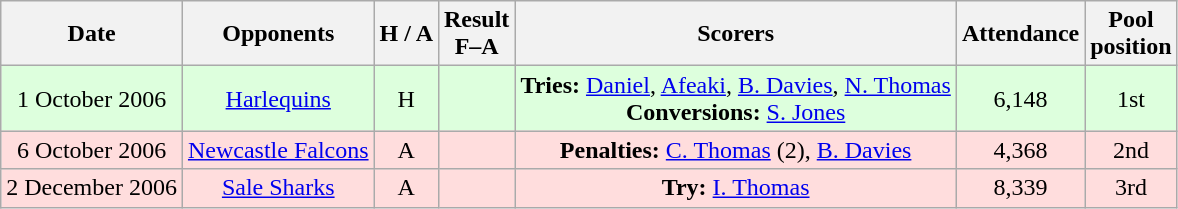<table class="wikitable" style="text-align:center">
<tr>
<th>Date</th>
<th>Opponents</th>
<th>H / A</th>
<th>Result<br>F–A</th>
<th>Scorers</th>
<th>Attendance</th>
<th>Pool<br>position</th>
</tr>
<tr style="background:#ddffdd">
<td>1 October 2006</td>
<td><a href='#'>Harlequins</a></td>
<td>H</td>
<td></td>
<td><strong>Tries:</strong> <a href='#'>Daniel</a>, <a href='#'>Afeaki</a>, <a href='#'>B. Davies</a>, <a href='#'>N. Thomas</a><br><strong>Conversions:</strong> <a href='#'>S. Jones</a></td>
<td>6,148</td>
<td>1st</td>
</tr>
<tr style="background:#ffdddd">
<td>6 October 2006</td>
<td><a href='#'>Newcastle Falcons</a></td>
<td>A</td>
<td></td>
<td><strong>Penalties:</strong> <a href='#'>C. Thomas</a> (2), <a href='#'>B. Davies</a></td>
<td>4,368</td>
<td>2nd</td>
</tr>
<tr style="background:#ffdddd">
<td>2 December 2006</td>
<td><a href='#'>Sale Sharks</a></td>
<td>A</td>
<td></td>
<td><strong>Try:</strong> <a href='#'>I. Thomas</a></td>
<td>8,339</td>
<td>3rd</td>
</tr>
</table>
